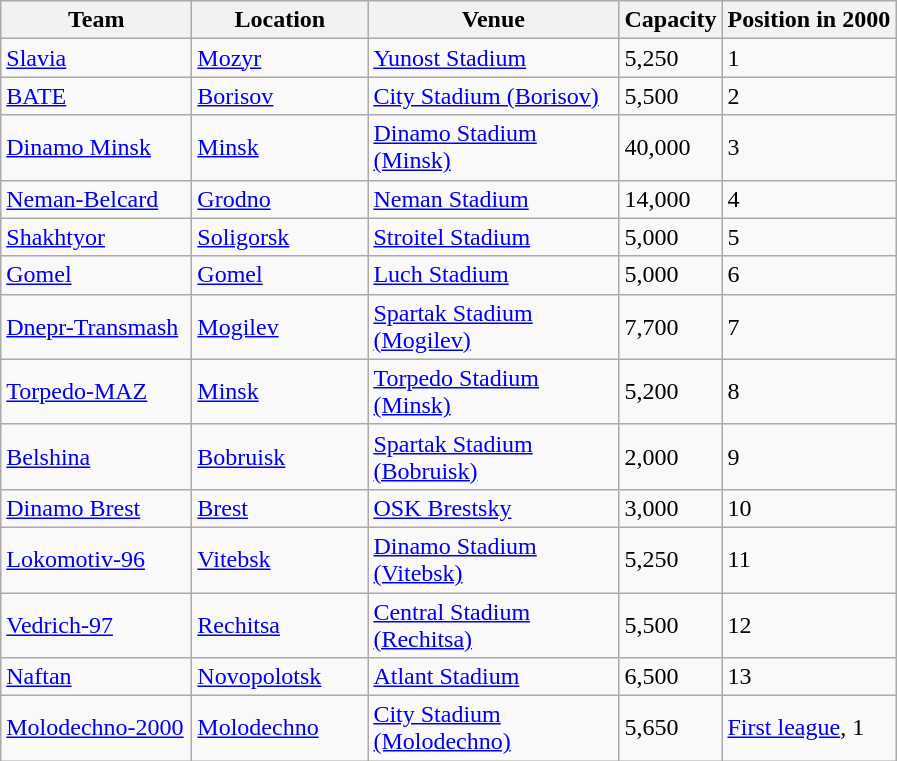<table class="wikitable sortable" style="text-align:left">
<tr>
<th>Team</th>
<th>Location</th>
<th>Venue</th>
<th>Capacity</th>
<th>Position in 2000</th>
</tr>
<tr>
<td width=120><a href='#'>Slavia</a></td>
<td width=110><a href='#'>Mozyr</a></td>
<td width=160><a href='#'>Yunost Stadium</a></td>
<td>5,250</td>
<td>1</td>
</tr>
<tr>
<td><a href='#'>BATE</a></td>
<td><a href='#'>Borisov</a></td>
<td><a href='#'>City Stadium (Borisov)</a></td>
<td>5,500</td>
<td>2</td>
</tr>
<tr>
<td><a href='#'>Dinamo Minsk</a></td>
<td><a href='#'>Minsk</a></td>
<td><a href='#'>Dinamo Stadium (Minsk)</a></td>
<td>40,000</td>
<td>3</td>
</tr>
<tr>
<td><a href='#'>Neman-Belcard</a></td>
<td><a href='#'>Grodno</a></td>
<td><a href='#'>Neman Stadium</a></td>
<td>14,000</td>
<td>4</td>
</tr>
<tr>
<td><a href='#'>Shakhtyor</a></td>
<td><a href='#'>Soligorsk</a></td>
<td><a href='#'>Stroitel Stadium</a></td>
<td>5,000</td>
<td>5</td>
</tr>
<tr>
<td><a href='#'>Gomel</a></td>
<td><a href='#'>Gomel</a></td>
<td><a href='#'>Luch Stadium</a></td>
<td>5,000</td>
<td>6</td>
</tr>
<tr>
<td><a href='#'>Dnepr-Transmash</a></td>
<td><a href='#'>Mogilev</a></td>
<td><a href='#'>Spartak Stadium (Mogilev)</a></td>
<td>7,700</td>
<td>7</td>
</tr>
<tr>
<td><a href='#'>Torpedo-MAZ</a></td>
<td><a href='#'>Minsk</a></td>
<td><a href='#'>Torpedo Stadium (Minsk)</a></td>
<td>5,200</td>
<td>8</td>
</tr>
<tr>
<td><a href='#'>Belshina</a></td>
<td><a href='#'>Bobruisk</a></td>
<td><a href='#'>Spartak Stadium (Bobruisk)</a></td>
<td>2,000</td>
<td>9</td>
</tr>
<tr>
<td><a href='#'>Dinamo Brest</a></td>
<td><a href='#'>Brest</a></td>
<td><a href='#'>OSK Brestsky</a></td>
<td>3,000</td>
<td>10</td>
</tr>
<tr>
<td><a href='#'>Lokomotiv-96</a></td>
<td><a href='#'>Vitebsk</a></td>
<td><a href='#'>Dinamo Stadium (Vitebsk)</a></td>
<td>5,250</td>
<td>11</td>
</tr>
<tr>
<td><a href='#'>Vedrich-97</a></td>
<td><a href='#'>Rechitsa</a></td>
<td><a href='#'>Central Stadium (Rechitsa)</a></td>
<td>5,500</td>
<td>12</td>
</tr>
<tr>
<td><a href='#'>Naftan</a></td>
<td><a href='#'>Novopolotsk</a></td>
<td><a href='#'>Atlant Stadium</a></td>
<td>6,500</td>
<td>13</td>
</tr>
<tr>
<td><a href='#'>Molodechno-2000</a></td>
<td><a href='#'>Molodechno</a></td>
<td><a href='#'>City Stadium (Molodechno)</a></td>
<td>5,650</td>
<td><a href='#'>First league</a>, 1</td>
</tr>
</table>
